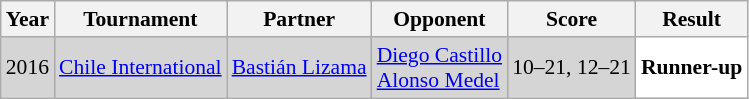<table class="sortable wikitable" style="font-size: 90%;">
<tr>
<th>Year</th>
<th>Tournament</th>
<th>Partner</th>
<th>Opponent</th>
<th>Score</th>
<th>Result</th>
</tr>
<tr style="background:#D5D5D5">
<td align="center">2016</td>
<td align="left"><a href='#'>Chile International</a></td>
<td align="left"> <a href='#'>Bastián Lizama</a></td>
<td align="left"> <a href='#'>Diego Castillo</a> <br>  <a href='#'>Alonso Medel</a></td>
<td align="left">10–21, 12–21</td>
<td style="text-align:left; background:white"><strong>Runner-up</strong></td>
</tr>
</table>
